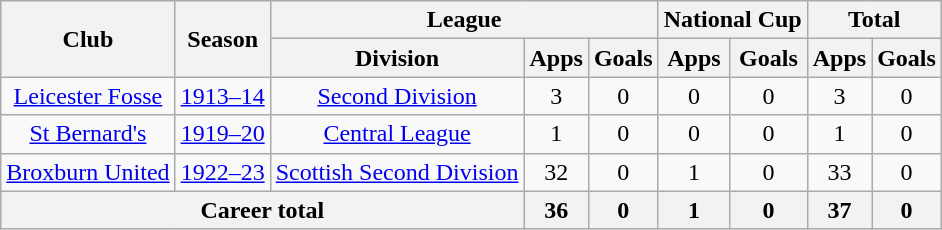<table class="wikitable" style="text-align: center;">
<tr>
<th rowspan="2">Club</th>
<th rowspan="2">Season</th>
<th colspan="3">League</th>
<th colspan="2">National Cup</th>
<th colspan="2">Total</th>
</tr>
<tr>
<th>Division</th>
<th>Apps</th>
<th>Goals</th>
<th>Apps</th>
<th>Goals</th>
<th>Apps</th>
<th>Goals</th>
</tr>
<tr>
<td><a href='#'>Leicester Fosse</a></td>
<td><a href='#'>1913–14</a></td>
<td><a href='#'>Second Division</a></td>
<td>3</td>
<td>0</td>
<td>0</td>
<td>0</td>
<td>3</td>
<td>0</td>
</tr>
<tr>
<td><a href='#'>St Bernard's</a></td>
<td><a href='#'>1919–20</a></td>
<td><a href='#'>Central League</a></td>
<td>1</td>
<td>0</td>
<td>0</td>
<td>0</td>
<td>1</td>
<td>0</td>
</tr>
<tr>
<td><a href='#'>Broxburn United</a></td>
<td><a href='#'>1922–23</a></td>
<td><a href='#'>Scottish Second Division</a></td>
<td>32</td>
<td>0</td>
<td>1</td>
<td>0</td>
<td>33</td>
<td>0</td>
</tr>
<tr>
<th colspan="3">Career total</th>
<th>36</th>
<th>0</th>
<th>1</th>
<th>0</th>
<th>37</th>
<th>0</th>
</tr>
</table>
